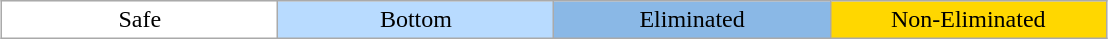<table class="wikitable" style="margin:1em auto; text-align:center;">
<tr>
<td style="background:white; width:15%;">Safe</td>
<td style="background:#b8dbff; width:15%;">Bottom</td>
<td style="background:#8ab8e6; width:15%;">Eliminated</td>
<td style="background:gold; width:15%;">Non-Eliminated</td>
</tr>
</table>
